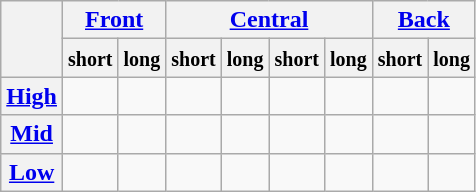<table class="wikitable" style="text-align:center">
<tr>
<th rowspan="2"></th>
<th colspan="2"><a href='#'>Front</a></th>
<th colspan="4"><a href='#'>Central</a></th>
<th colspan="2"><a href='#'>Back</a></th>
</tr>
<tr>
<th><small>short</small></th>
<th><small>long</small></th>
<th><small>short</small></th>
<th><small>long</small></th>
<th><small>short</small></th>
<th><small>long</small></th>
<th><small>short</small></th>
<th><small>long</small></th>
</tr>
<tr align="center">
<th><a href='#'>High</a></th>
<td></td>
<td></td>
<td></td>
<td></td>
<td></td>
<td></td>
<td></td>
<td></td>
</tr>
<tr align="center">
<th><a href='#'>Mid</a></th>
<td></td>
<td></td>
<td></td>
<td></td>
<td></td>
<td></td>
<td></td>
<td></td>
</tr>
<tr align="center">
<th><a href='#'>Low</a></th>
<td></td>
<td></td>
<td></td>
<td></td>
<td></td>
<td></td>
<td></td>
<td></td>
</tr>
</table>
